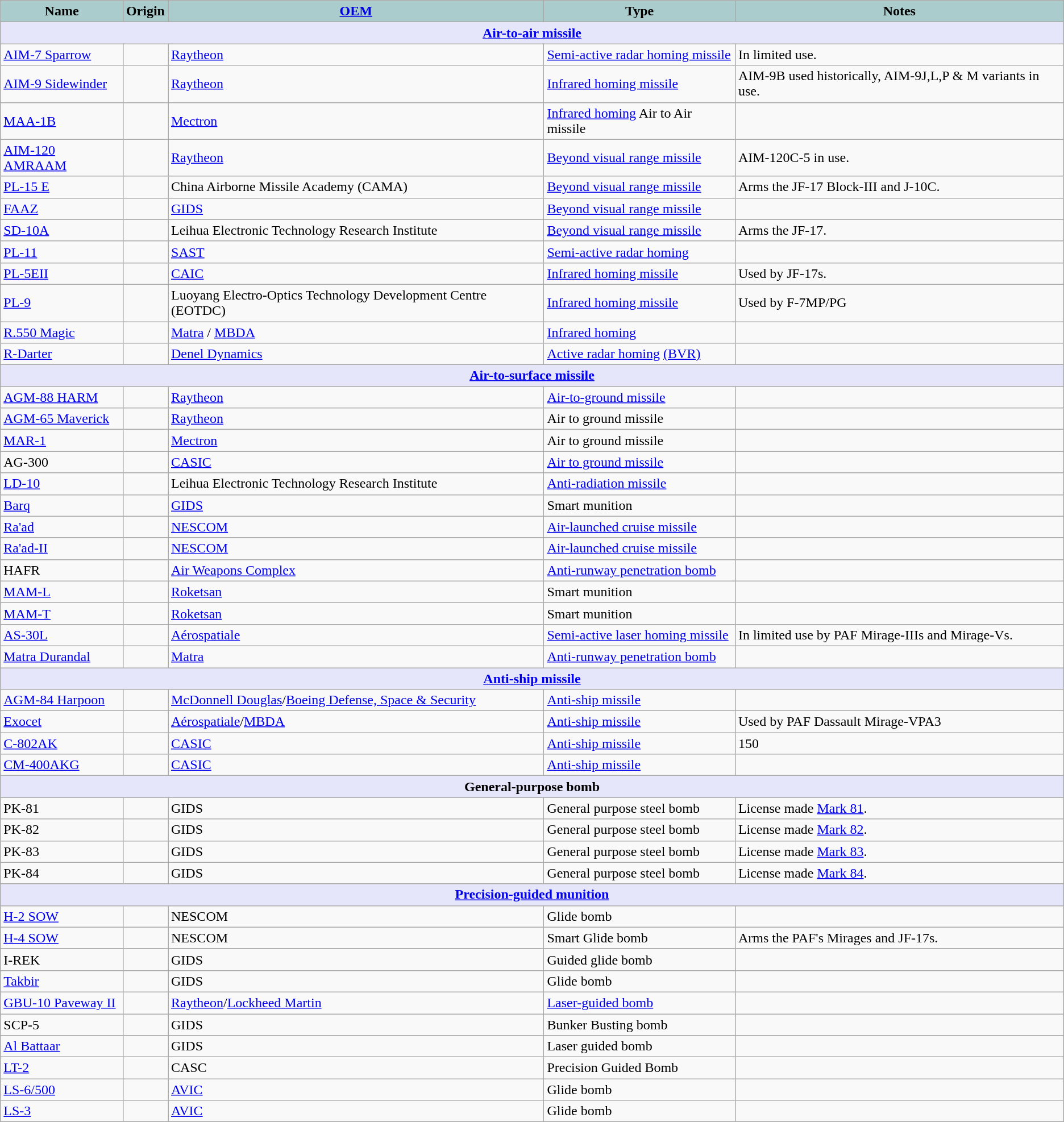<table class="wikitable">
<tr>
<th style="text-align:l center; background:#acc;">Name</th>
<th style="text-align:center; background:#acc;">Origin</th>
<th style="text-align: center; background:#acc;"><a href='#'>OEM</a></th>
<th style="text-align:l center; background:#acc;">Type</th>
<th style="text-align: center; background:#acc;">Notes</th>
</tr>
<tr>
<th style="align: center; background: lavender;" colspan="5"><a href='#'>Air-to-air missile</a></th>
</tr>
<tr>
<td><a href='#'>AIM-7 Sparrow</a></td>
<td></td>
<td><a href='#'>Raytheon</a></td>
<td><a href='#'>Semi-active radar homing missile</a></td>
<td>In limited use.</td>
</tr>
<tr>
<td><a href='#'>AIM-9 Sidewinder</a></td>
<td></td>
<td><a href='#'>Raytheon</a></td>
<td><a href='#'>Infrared homing missile</a></td>
<td>AIM-9B used historically, AIM-9J,L,P & M variants in use.</td>
</tr>
<tr>
<td><a href='#'>MAA-1B</a></td>
<td></td>
<td><a href='#'>Mectron</a></td>
<td><a href='#'>Infrared homing</a> Air to Air missile</td>
<td></td>
</tr>
<tr>
<td><a href='#'>AIM-120 AMRAAM</a></td>
<td></td>
<td><a href='#'>Raytheon</a></td>
<td><a href='#'>Beyond visual range missile</a></td>
<td>AIM-120C-5 in use.</td>
</tr>
<tr>
<td><a href='#'>PL-15 E</a></td>
<td></td>
<td>China Airborne Missile Academy (CAMA)</td>
<td><a href='#'>Beyond visual range missile</a></td>
<td>Arms the JF-17 Block-III and J-10C.</td>
</tr>
<tr>
<td><a href='#'>FAAZ</a></td>
<td></td>
<td><a href='#'>GIDS</a></td>
<td><a href='#'>Beyond visual range missile</a></td>
<td></td>
</tr>
<tr>
<td><a href='#'>SD-10A</a></td>
<td></td>
<td>Leihua Electronic Technology Research Institute</td>
<td><a href='#'>Beyond visual range missile</a></td>
<td>Arms the JF-17.</td>
</tr>
<tr>
<td><a href='#'>PL-11</a></td>
<td></td>
<td><a href='#'>SAST</a></td>
<td><a href='#'>Semi-active radar homing</a></td>
<td></td>
</tr>
<tr>
<td><a href='#'>PL-5EII</a></td>
<td></td>
<td><a href='#'>CAIC</a></td>
<td><a href='#'>Infrared homing missile</a></td>
<td>Used by JF-17s.</td>
</tr>
<tr>
<td><a href='#'>PL-9</a></td>
<td></td>
<td>Luoyang Electro-Optics Technology Development Centre (EOTDC)</td>
<td><a href='#'>Infrared homing missile</a></td>
<td>Used by F-7MP/PG</td>
</tr>
<tr>
<td><a href='#'>R.550 Magic</a></td>
<td></td>
<td><a href='#'>Matra</a> / <a href='#'>MBDA</a></td>
<td><a href='#'>Infrared homing</a></td>
<td></td>
</tr>
<tr>
<td><a href='#'>R-Darter</a></td>
<td></td>
<td><a href='#'>Denel Dynamics</a></td>
<td><a href='#'>Active radar homing</a> <a href='#'>(BVR)</a></td>
<td></td>
</tr>
<tr>
<th style="align: center; background: lavender;" colspan="5"><a href='#'>Air-to-surface missile</a></th>
</tr>
<tr>
<td><a href='#'>AGM-88 HARM</a></td>
<td></td>
<td><a href='#'>Raytheon</a></td>
<td><a href='#'>Air-to-ground missile</a></td>
<td></td>
</tr>
<tr>
<td><a href='#'>AGM-65 Maverick</a></td>
<td></td>
<td><a href='#'>Raytheon</a></td>
<td>Air to ground missile</td>
<td></td>
</tr>
<tr>
<td><a href='#'>MAR-1</a></td>
<td></td>
<td><a href='#'>Mectron</a></td>
<td>Air to ground missile</td>
<td></td>
</tr>
<tr>
<td>AG-300</td>
<td></td>
<td><a href='#'>CASIC</a></td>
<td><a href='#'>Air to ground missile</a></td>
<td></td>
</tr>
<tr>
<td><a href='#'>LD-10</a></td>
<td></td>
<td>Leihua Electronic Technology Research Institute</td>
<td><a href='#'>Anti-radiation missile</a></td>
<td></td>
</tr>
<tr>
<td><a href='#'>Barq</a></td>
<td></td>
<td><a href='#'>GIDS</a></td>
<td>Smart munition</td>
<td></td>
</tr>
<tr>
<td><a href='#'>Ra'ad</a></td>
<td></td>
<td><a href='#'>NESCOM</a></td>
<td><a href='#'>Air-launched cruise missile</a></td>
<td></td>
</tr>
<tr>
<td><a href='#'>Ra'ad-II</a></td>
<td></td>
<td><a href='#'>NESCOM</a></td>
<td><a href='#'>Air-launched cruise missile</a></td>
<td></td>
</tr>
<tr>
<td>HAFR</td>
<td></td>
<td><a href='#'>Air Weapons Complex</a></td>
<td><a href='#'>Anti-runway penetration bomb</a></td>
<td></td>
</tr>
<tr>
<td><a href='#'>MAM-L</a></td>
<td></td>
<td><a href='#'>Roketsan</a></td>
<td>Smart munition</td>
<td></td>
</tr>
<tr>
<td><a href='#'>MAM-T</a></td>
<td></td>
<td><a href='#'>Roketsan</a></td>
<td>Smart munition</td>
<td></td>
</tr>
<tr>
<td><a href='#'>AS-30L</a></td>
<td></td>
<td><a href='#'>Aérospatiale</a></td>
<td><a href='#'>Semi-active laser homing missile</a></td>
<td>In limited use by PAF Mirage-IIIs and Mirage-Vs.</td>
</tr>
<tr>
<td><a href='#'>Matra Durandal</a></td>
<td></td>
<td><a href='#'>Matra</a></td>
<td><a href='#'>Anti-runway penetration bomb</a></td>
<td></td>
</tr>
<tr>
<th style="align: center; background: lavender;" colspan="5"><a href='#'>Anti-ship missile</a></th>
</tr>
<tr>
<td><a href='#'>AGM-84 Harpoon</a></td>
<td></td>
<td><a href='#'>McDonnell Douglas</a>/<a href='#'>Boeing Defense, Space & Security</a></td>
<td><a href='#'>Anti-ship missile</a></td>
<td></td>
</tr>
<tr>
<td><a href='#'>Exocet</a></td>
<td></td>
<td><a href='#'>Aérospatiale</a>/<a href='#'>MBDA</a></td>
<td><a href='#'>Anti-ship missile</a></td>
<td>Used by PAF Dassault Mirage-VPA3</td>
</tr>
<tr>
<td><a href='#'>C-802AK</a></td>
<td></td>
<td><a href='#'>CASIC</a></td>
<td><a href='#'>Anti-ship missile</a></td>
<td>150</td>
</tr>
<tr>
<td><a href='#'>CM-400AKG</a></td>
<td></td>
<td><a href='#'>CASIC</a></td>
<td><a href='#'>Anti-ship missile</a></td>
<td></td>
</tr>
<tr>
<th style="align: center; background: lavender;" colspan="5">General-purpose bomb</th>
</tr>
<tr>
<td>PK-81</td>
<td></td>
<td>GIDS</td>
<td>General purpose steel bomb</td>
<td>License made <a href='#'>Mark 81</a>.</td>
</tr>
<tr>
<td>PK-82</td>
<td></td>
<td>GIDS</td>
<td>General purpose steel bomb</td>
<td>License made <a href='#'>Mark 82</a>.</td>
</tr>
<tr>
<td>PK-83</td>
<td></td>
<td>GIDS</td>
<td>General purpose steel bomb</td>
<td>License made <a href='#'>Mark 83</a>.</td>
</tr>
<tr>
<td>PK-84</td>
<td></td>
<td>GIDS</td>
<td>General purpose steel bomb</td>
<td>License made <a href='#'>Mark 84</a>.</td>
</tr>
<tr>
<th style="align: center; background: lavender;" colspan="5"><a href='#'>Precision-guided munition</a></th>
</tr>
<tr>
<td><a href='#'>H-2 SOW</a></td>
<td></td>
<td>NESCOM</td>
<td>Glide bomb</td>
<td></td>
</tr>
<tr>
<td><a href='#'>H-4 SOW</a></td>
<td></td>
<td>NESCOM</td>
<td>Smart Glide bomb</td>
<td>Arms the PAF's Mirages and JF-17s.</td>
</tr>
<tr>
<td>I-REK</td>
<td></td>
<td>GIDS</td>
<td>Guided glide bomb</td>
<td></td>
</tr>
<tr>
<td><a href='#'>Takbir</a></td>
<td></td>
<td>GIDS</td>
<td>Glide bomb</td>
<td></td>
</tr>
<tr>
<td><a href='#'>GBU-10 Paveway II</a></td>
<td></td>
<td><a href='#'>Raytheon</a>/<a href='#'>Lockheed Martin</a></td>
<td><a href='#'>Laser-guided bomb</a></td>
<td></td>
</tr>
<tr>
<td>SCP-5</td>
<td></td>
<td>GIDS</td>
<td>Bunker Busting bomb</td>
<td></td>
</tr>
<tr>
<td><a href='#'>Al Battaar</a></td>
<td></td>
<td>GIDS</td>
<td>Laser guided bomb</td>
<td></td>
</tr>
<tr>
<td><a href='#'>LT-2</a></td>
<td></td>
<td>CASC</td>
<td>Precision Guided Bomb</td>
<td></td>
</tr>
<tr>
<td><a href='#'>LS-6/500</a></td>
<td></td>
<td><a href='#'>AVIC</a></td>
<td>Glide bomb</td>
<td></td>
</tr>
<tr>
<td><a href='#'>LS-3</a></td>
<td></td>
<td><a href='#'>AVIC</a></td>
<td>Glide bomb</td>
<td></td>
</tr>
</table>
